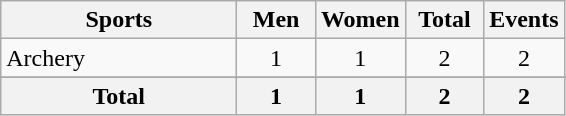<table class="wikitable sortable" style="text-align:center;">
<tr>
<th width=150>Sports</th>
<th width=45>Men</th>
<th width=45>Women</th>
<th width=45>Total</th>
<th width=45>Events</th>
</tr>
<tr>
<td align=left>Archery</td>
<td>1</td>
<td>1</td>
<td>2</td>
<td>2</td>
</tr>
<tr>
</tr>
<tr class="sortbottom">
<th>Total</th>
<th>1</th>
<th>1</th>
<th>2</th>
<th>2</th>
</tr>
</table>
